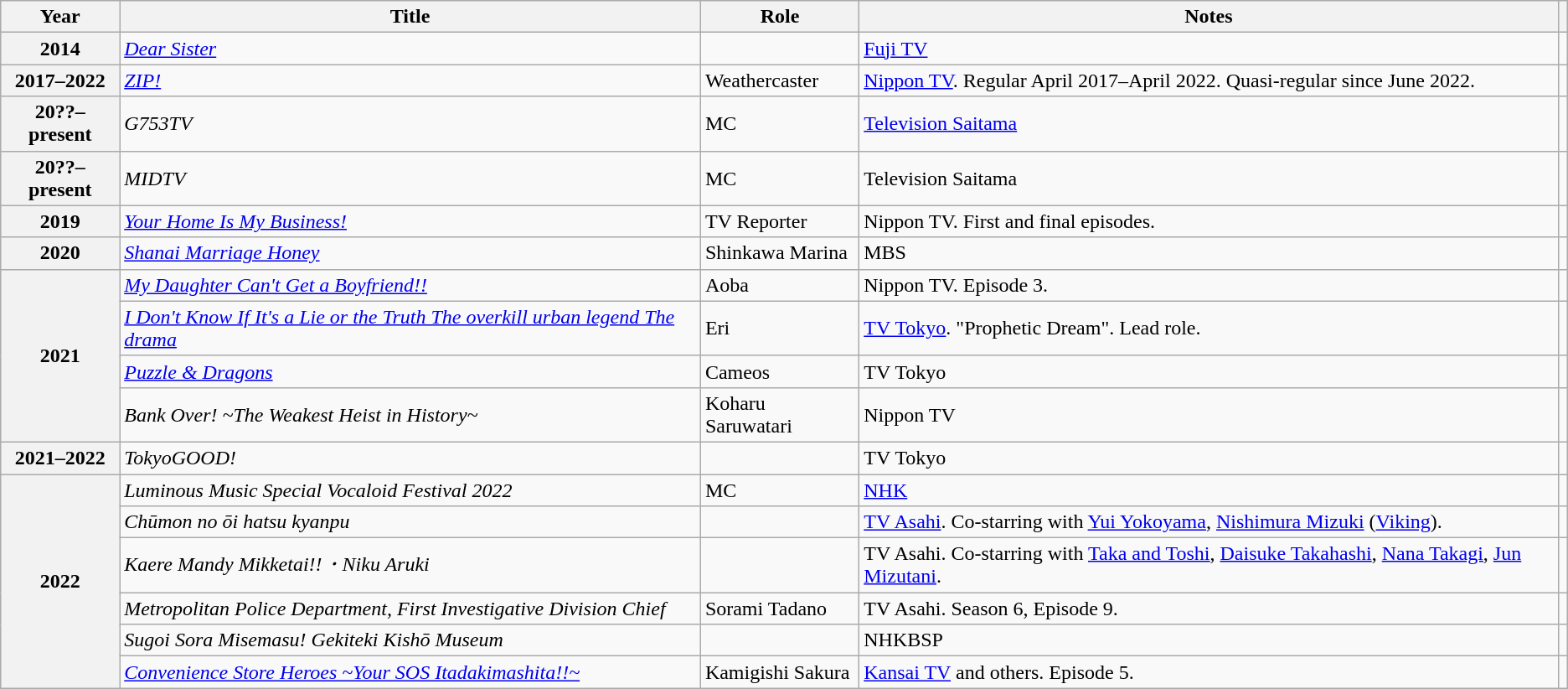<table class="wikitable  plainrowheaders">
<tr>
<th scope="col">Year</th>
<th scope="col">Title</th>
<th scope="col">Role</th>
<th scope="col">Notes</th>
<th scope="col" class="unsortable"></th>
</tr>
<tr>
<th scope="row">2014</th>
<td><em><a href='#'>Dear Sister</a></em></td>
<td></td>
<td><a href='#'>Fuji TV</a></td>
<td></td>
</tr>
<tr>
<th scope="row">2017–2022</th>
<td><em><a href='#'>ZIP!</a></em></td>
<td>Weathercaster</td>
<td><a href='#'>Nippon TV</a>. Regular April 2017–April 2022. Quasi-regular since June 2022.</td>
<td></td>
</tr>
<tr>
<th scope="row">20??–present</th>
<td><em>G753TV</em></td>
<td>MC</td>
<td><a href='#'>Television Saitama</a></td>
<td></td>
</tr>
<tr>
<th scope="row">20??–present</th>
<td><em>MIDTV</em></td>
<td>MC</td>
<td>Television Saitama</td>
<td></td>
</tr>
<tr>
<th scope="row">2019</th>
<td><em><a href='#'>Your Home Is My Business!</a></em></td>
<td>TV Reporter</td>
<td>Nippon TV. First and final episodes. </td>
<td></td>
</tr>
<tr>
<th scope="row">2020</th>
<td><em><a href='#'>Shanai Marriage Honey</a></em></td>
<td>Shinkawa Marina</td>
<td>MBS </td>
<td></td>
</tr>
<tr>
<th rowspan="4" scope="row">2021</th>
<td><em><a href='#'>My Daughter Can't Get a Boyfriend!!</a></em></td>
<td>Aoba</td>
<td>Nippon TV. Episode 3. </td>
<td></td>
</tr>
<tr>
<td><em><a href='#'>I Don't Know If It's a Lie or the Truth The overkill urban legend The drama</a></em></td>
<td>Eri</td>
<td><a href='#'>TV Tokyo</a>. "Prophetic Dream". Lead role. </td>
<td></td>
</tr>
<tr>
<td><em><a href='#'>Puzzle & Dragons</a></em></td>
<td>Cameos</td>
<td>TV Tokyo</td>
<td></td>
</tr>
<tr>
<td><em>Bank Over! ~The Weakest Heist in History~</em></td>
<td>Koharu Saruwatari</td>
<td>Nippon TV </td>
<td></td>
</tr>
<tr>
<th scope="row">2021–2022</th>
<td><em>TokyoGOOD!</em></td>
<td></td>
<td>TV Tokyo </td>
<td></td>
</tr>
<tr>
<th rowspan="6" scope="row">2022</th>
<td><em>Luminous Music Special Vocaloid Festival 2022</em></td>
<td>MC</td>
<td><a href='#'>NHK</a></td>
<td></td>
</tr>
<tr>
<td><em>Chūmon no ōi hatsu kyanpu</em></td>
<td></td>
<td><a href='#'>TV Asahi</a>. Co-starring with <a href='#'>Yui Yokoyama</a>, <a href='#'>Nishimura Mizuki</a> (<a href='#'>Viking</a>). </td>
<td></td>
</tr>
<tr>
<td><em>Kaere Mandy Mikketai!!・Niku Aruki</em></td>
<td></td>
<td>TV Asahi. Co-starring with <a href='#'>Taka and Toshi</a>, <a href='#'>Daisuke Takahashi</a>, <a href='#'>Nana Takagi</a>, <a href='#'>Jun Mizutani</a>. </td>
<td></td>
</tr>
<tr>
<td><em>Metropolitan Police Department, First Investigative Division Chief</em></td>
<td>Sorami Tadano</td>
<td>TV Asahi. Season 6, Episode 9. </td>
<td></td>
</tr>
<tr>
<td><em>Sugoi Sora Misemasu! Gekiteki Kishō Museum</em></td>
<td></td>
<td>NHKBSP </td>
<td></td>
</tr>
<tr>
<td><em><a href='#'>Convenience Store Heroes ~Your SOS Itadakimashita!!~</a></em></td>
<td>Kamigishi Sakura</td>
<td><a href='#'>Kansai TV</a> and others. Episode 5.</td>
<td></td>
</tr>
</table>
